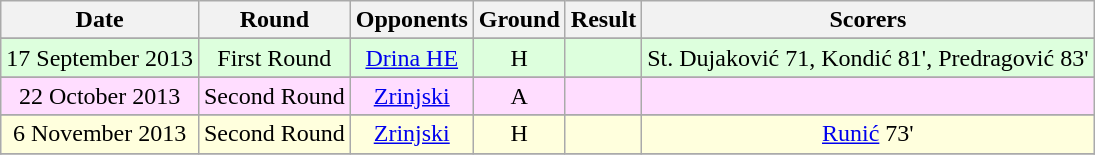<table class="wikitable" style="text-align:center">
<tr>
<th>Date</th>
<th>Round</th>
<th>Opponents</th>
<th>Ground</th>
<th>Result</th>
<th>Scorers</th>
</tr>
<tr>
</tr>
<tr bgcolor="#ddffdd">
<td>17 September 2013</td>
<td>First Round</td>
<td><a href='#'>Drina HE</a></td>
<td>H</td>
<td></td>
<td>St. Dujaković 71, Kondić 81', Predragović 83'</td>
</tr>
<tr>
</tr>
<tr bgcolor="#ffddff">
<td>22 October 2013</td>
<td>Second Round</td>
<td><a href='#'>Zrinjski</a></td>
<td>A</td>
<td></td>
<td></td>
</tr>
<tr>
</tr>
<tr bgcolor="#ffffdd">
<td>6 November 2013</td>
<td>Second Round</td>
<td><a href='#'>Zrinjski</a></td>
<td>H</td>
<td></td>
<td><a href='#'>Runić</a> 73'</td>
</tr>
<tr>
</tr>
</table>
